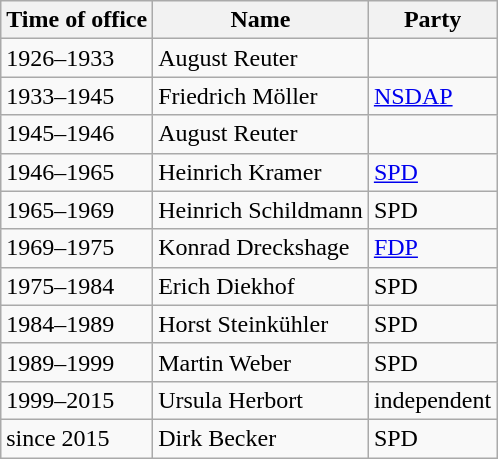<table class="wikitable">
<tr>
<th>Time of office</th>
<th>Name</th>
<th>Party</th>
</tr>
<tr>
<td>1926–1933</td>
<td>August Reuter</td>
<td></td>
</tr>
<tr>
<td>1933–1945</td>
<td>Friedrich Möller</td>
<td><a href='#'>NSDAP</a></td>
</tr>
<tr>
<td>1945–1946</td>
<td>August Reuter</td>
<td></td>
</tr>
<tr>
<td>1946–1965</td>
<td>Heinrich Kramer</td>
<td><a href='#'>SPD</a></td>
</tr>
<tr>
<td>1965–1969</td>
<td>Heinrich Schildmann</td>
<td>SPD</td>
</tr>
<tr>
<td>1969–1975</td>
<td>Konrad Dreckshage</td>
<td><a href='#'>FDP</a></td>
</tr>
<tr>
<td>1975–1984</td>
<td>Erich Diekhof</td>
<td>SPD</td>
</tr>
<tr>
<td>1984–1989</td>
<td>Horst Steinkühler</td>
<td>SPD</td>
</tr>
<tr>
<td>1989–1999</td>
<td>Martin Weber</td>
<td>SPD</td>
</tr>
<tr>
<td>1999–2015</td>
<td>Ursula Herbort</td>
<td>independent</td>
</tr>
<tr>
<td>since 2015</td>
<td>Dirk Becker</td>
<td>SPD</td>
</tr>
</table>
